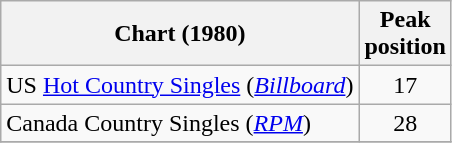<table class="wikitable sortable">
<tr>
<th>Chart (1980)</th>
<th>Peak<br>position</th>
</tr>
<tr>
<td>US <a href='#'>Hot Country Singles</a> (<em><a href='#'>Billboard</a></em>)</td>
<td align="center">17</td>
</tr>
<tr>
<td>Canada Country Singles (<em><a href='#'>RPM</a></em>)</td>
<td align="center">28</td>
</tr>
<tr>
</tr>
</table>
